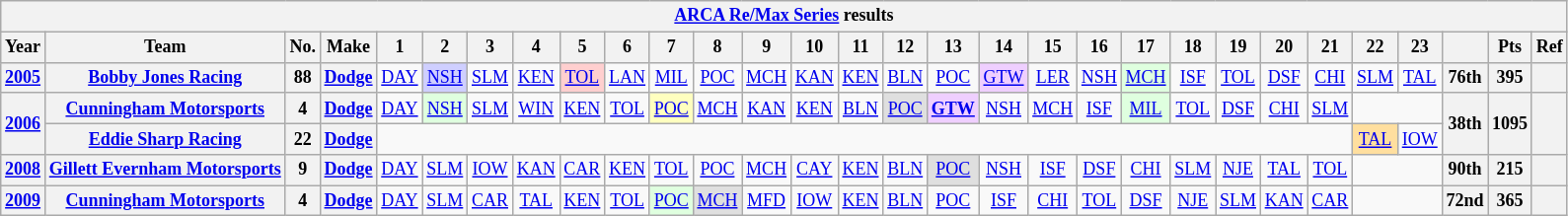<table class="wikitable" style="text-align:center; font-size:75%">
<tr>
<th colspan=30><a href='#'>ARCA Re/Max Series</a> results</th>
</tr>
<tr>
<th>Year</th>
<th>Team</th>
<th>No.</th>
<th>Make</th>
<th>1</th>
<th>2</th>
<th>3</th>
<th>4</th>
<th>5</th>
<th>6</th>
<th>7</th>
<th>8</th>
<th>9</th>
<th>10</th>
<th>11</th>
<th>12</th>
<th>13</th>
<th>14</th>
<th>15</th>
<th>16</th>
<th>17</th>
<th>18</th>
<th>19</th>
<th>20</th>
<th>21</th>
<th>22</th>
<th>23</th>
<th></th>
<th>Pts</th>
<th>Ref</th>
</tr>
<tr>
<th><a href='#'>2005</a></th>
<th><a href='#'>Bobby Jones Racing</a></th>
<th>88</th>
<th><a href='#'>Dodge</a></th>
<td><a href='#'>DAY</a></td>
<td style="background:#CFCFFF;"><a href='#'>NSH</a><br></td>
<td><a href='#'>SLM</a></td>
<td><a href='#'>KEN</a></td>
<td style="background:#FFCFCF;"><a href='#'>TOL</a><br></td>
<td><a href='#'>LAN</a></td>
<td><a href='#'>MIL</a></td>
<td><a href='#'>POC</a></td>
<td><a href='#'>MCH</a></td>
<td><a href='#'>KAN</a></td>
<td><a href='#'>KEN</a></td>
<td><a href='#'>BLN</a></td>
<td><a href='#'>POC</a></td>
<td style="background:#EFCFFF;"><a href='#'>GTW</a><br></td>
<td><a href='#'>LER</a></td>
<td><a href='#'>NSH</a></td>
<td style="background:#DFFFDF;"><a href='#'>MCH</a><br></td>
<td><a href='#'>ISF</a></td>
<td><a href='#'>TOL</a></td>
<td><a href='#'>DSF</a></td>
<td><a href='#'>CHI</a></td>
<td><a href='#'>SLM</a></td>
<td><a href='#'>TAL</a></td>
<th>76th</th>
<th>395</th>
<th></th>
</tr>
<tr>
<th rowspan=2><a href='#'>2006</a></th>
<th><a href='#'>Cunningham Motorsports</a></th>
<th>4</th>
<th><a href='#'>Dodge</a></th>
<td><a href='#'>DAY</a></td>
<td style="background:#DFFFDF;"><a href='#'>NSH</a><br></td>
<td><a href='#'>SLM</a></td>
<td><a href='#'>WIN</a></td>
<td><a href='#'>KEN</a></td>
<td><a href='#'>TOL</a></td>
<td style="background:#FFFFBF;"><a href='#'>POC</a><br></td>
<td><a href='#'>MCH</a></td>
<td><a href='#'>KAN</a></td>
<td><a href='#'>KEN</a></td>
<td><a href='#'>BLN</a></td>
<td style="background:#DFDFDF;"><a href='#'>POC</a><br></td>
<td style="background:#EFCFFF;"><strong><a href='#'>GTW</a></strong><br></td>
<td><a href='#'>NSH</a></td>
<td><a href='#'>MCH</a></td>
<td><a href='#'>ISF</a></td>
<td style="background:#DFFFDF;"><a href='#'>MIL</a><br></td>
<td><a href='#'>TOL</a></td>
<td><a href='#'>DSF</a></td>
<td><a href='#'>CHI</a></td>
<td><a href='#'>SLM</a></td>
<td colspan=2></td>
<th rowspan=2>38th</th>
<th rowspan=2>1095</th>
<th rowspan=2></th>
</tr>
<tr>
<th><a href='#'>Eddie Sharp Racing</a></th>
<th>22</th>
<th><a href='#'>Dodge</a></th>
<td colspan=21></td>
<td style="background:#FFDF9F;"><a href='#'>TAL</a><br></td>
<td><a href='#'>IOW</a></td>
</tr>
<tr>
<th><a href='#'>2008</a></th>
<th><a href='#'>Gillett Evernham Motorsports</a></th>
<th>9</th>
<th><a href='#'>Dodge</a></th>
<td><a href='#'>DAY</a></td>
<td><a href='#'>SLM</a></td>
<td><a href='#'>IOW</a></td>
<td><a href='#'>KAN</a></td>
<td><a href='#'>CAR</a></td>
<td><a href='#'>KEN</a></td>
<td><a href='#'>TOL</a></td>
<td><a href='#'>POC</a></td>
<td><a href='#'>MCH</a></td>
<td><a href='#'>CAY</a></td>
<td><a href='#'>KEN</a></td>
<td><a href='#'>BLN</a></td>
<td style="background:#DFDFDF;"><a href='#'>POC</a><br></td>
<td><a href='#'>NSH</a></td>
<td><a href='#'>ISF</a></td>
<td><a href='#'>DSF</a></td>
<td><a href='#'>CHI</a></td>
<td><a href='#'>SLM</a></td>
<td><a href='#'>NJE</a></td>
<td><a href='#'>TAL</a></td>
<td><a href='#'>TOL</a></td>
<td colspan=2></td>
<th>90th</th>
<th>215</th>
<th></th>
</tr>
<tr>
<th><a href='#'>2009</a></th>
<th><a href='#'>Cunningham Motorsports</a></th>
<th>4</th>
<th><a href='#'>Dodge</a></th>
<td><a href='#'>DAY</a></td>
<td><a href='#'>SLM</a></td>
<td><a href='#'>CAR</a></td>
<td><a href='#'>TAL</a></td>
<td><a href='#'>KEN</a></td>
<td><a href='#'>TOL</a></td>
<td style="background:#DFFFDF;"><a href='#'>POC</a><br></td>
<td style="background:#DFDFDF;"><a href='#'>MCH</a><br></td>
<td><a href='#'>MFD</a></td>
<td><a href='#'>IOW</a></td>
<td><a href='#'>KEN</a></td>
<td><a href='#'>BLN</a></td>
<td><a href='#'>POC</a></td>
<td><a href='#'>ISF</a></td>
<td><a href='#'>CHI</a></td>
<td><a href='#'>TOL</a></td>
<td><a href='#'>DSF</a></td>
<td><a href='#'>NJE</a></td>
<td><a href='#'>SLM</a></td>
<td><a href='#'>KAN</a></td>
<td><a href='#'>CAR</a></td>
<td colspan=2></td>
<th rowspan=2>72nd</th>
<th rowspan=2>365</th>
<th rowspan=2></th>
</tr>
</table>
